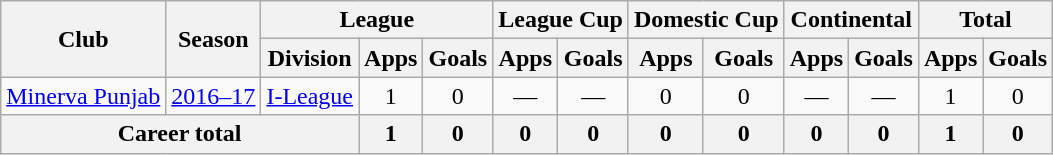<table class="wikitable" style="text-align: center;">
<tr>
<th rowspan="2">Club</th>
<th rowspan="2">Season</th>
<th colspan="3">League</th>
<th colspan="2">League Cup</th>
<th colspan="2">Domestic Cup</th>
<th colspan="2">Continental</th>
<th colspan="2">Total</th>
</tr>
<tr>
<th>Division</th>
<th>Apps</th>
<th>Goals</th>
<th>Apps</th>
<th>Goals</th>
<th>Apps</th>
<th>Goals</th>
<th>Apps</th>
<th>Goals</th>
<th>Apps</th>
<th>Goals</th>
</tr>
<tr>
<td rowspan="1"><a href='#'>Minerva Punjab</a></td>
<td><a href='#'>2016–17</a></td>
<td><a href='#'>I-League</a></td>
<td>1</td>
<td>0</td>
<td>—</td>
<td>—</td>
<td>0</td>
<td>0</td>
<td>—</td>
<td>—</td>
<td>1</td>
<td>0</td>
</tr>
<tr>
<th colspan="3">Career total</th>
<th>1</th>
<th>0</th>
<th>0</th>
<th>0</th>
<th>0</th>
<th>0</th>
<th>0</th>
<th>0</th>
<th>1</th>
<th>0</th>
</tr>
</table>
